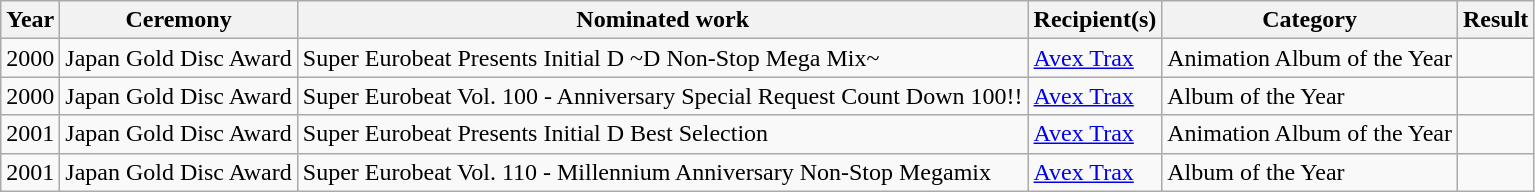<table class="wikitable">
<tr>
<th>Year</th>
<th>Ceremony</th>
<th>Nominated work</th>
<th>Recipient(s)</th>
<th>Category</th>
<th>Result</th>
</tr>
<tr>
<td>2000</td>
<td>Japan Gold Disc Award</td>
<td>Super Eurobeat Presents Initial D ~D Non-Stop Mega Mix~</td>
<td><a href='#'>Avex Trax</a></td>
<td>Animation Album of the Year</td>
<td></td>
</tr>
<tr>
<td>2000</td>
<td>Japan Gold Disc Award</td>
<td>Super Eurobeat Vol. 100 - Anniversary Special Request Count Down 100!!</td>
<td><a href='#'>Avex Trax</a></td>
<td>Album of the Year</td>
<td></td>
</tr>
<tr>
<td>2001</td>
<td>Japan Gold Disc Award</td>
<td>Super Eurobeat Presents Initial D Best Selection</td>
<td><a href='#'>Avex Trax</a></td>
<td>Animation Album of the Year</td>
<td></td>
</tr>
<tr>
<td>2001</td>
<td>Japan Gold Disc Award</td>
<td>Super Eurobeat Vol. 110 - Millennium Anniversary Non-Stop Megamix</td>
<td><a href='#'>Avex Trax</a></td>
<td>Album of the Year</td>
<td></td>
</tr>
</table>
